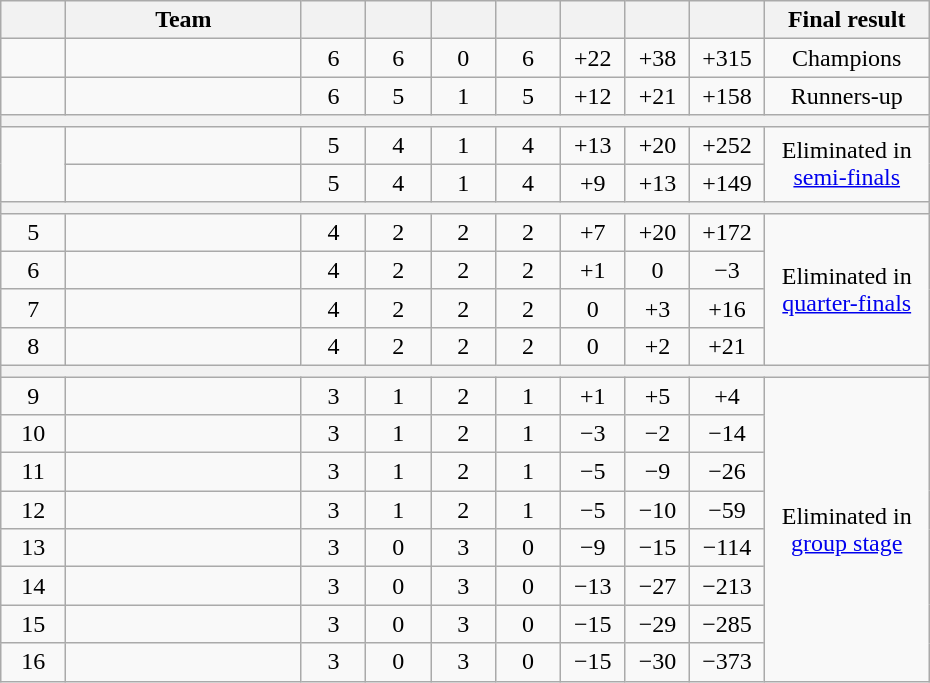<table class=wikitable style="text-align:center;" width=620>
<tr>
<th width=5.5%></th>
<th width=20%>Team</th>
<th width=5.5%></th>
<th width=5.5%></th>
<th width=5.5%></th>
<th width=5.5%></th>
<th width=5.5%></th>
<th width=5.5%></th>
<th width=5.5%></th>
<th width=14%>Final result</th>
</tr>
<tr>
<td></td>
<td align="left"></td>
<td>6</td>
<td>6</td>
<td>0</td>
<td>6</td>
<td>+22</td>
<td>+38</td>
<td>+315</td>
<td>Champions</td>
</tr>
<tr>
<td></td>
<td align="left"></td>
<td>6</td>
<td>5</td>
<td>1</td>
<td>5</td>
<td>+12</td>
<td>+21</td>
<td>+158</td>
<td>Runners-up</td>
</tr>
<tr>
<th colspan="10"></th>
</tr>
<tr>
<td rowspan="2"></td>
<td align="left"></td>
<td>5</td>
<td>4</td>
<td>1</td>
<td>4</td>
<td>+13</td>
<td>+20</td>
<td>+252</td>
<td rowspan="2">Eliminated in <a href='#'>semi-finals</a></td>
</tr>
<tr>
<td align="left"></td>
<td>5</td>
<td>4</td>
<td>1</td>
<td>4</td>
<td>+9</td>
<td>+13</td>
<td>+149</td>
</tr>
<tr>
<th colspan="10"></th>
</tr>
<tr>
<td>5</td>
<td align="left"></td>
<td>4</td>
<td>2</td>
<td>2</td>
<td>2</td>
<td>+7</td>
<td>+20</td>
<td>+172</td>
<td rowspan="4">Eliminated in <a href='#'>quarter-finals</a></td>
</tr>
<tr>
<td>6</td>
<td align="left"></td>
<td>4</td>
<td>2</td>
<td>2</td>
<td>2</td>
<td>+1</td>
<td>0</td>
<td>−3</td>
</tr>
<tr>
<td>7</td>
<td align="left"></td>
<td>4</td>
<td>2</td>
<td>2</td>
<td>2</td>
<td>0</td>
<td>+3</td>
<td>+16</td>
</tr>
<tr>
<td>8</td>
<td align="left"></td>
<td>4</td>
<td>2</td>
<td>2</td>
<td>2</td>
<td>0</td>
<td>+2</td>
<td>+21</td>
</tr>
<tr>
<th colspan="10"></th>
</tr>
<tr>
<td>9</td>
<td align="left"></td>
<td>3</td>
<td>1</td>
<td>2</td>
<td>1</td>
<td>+1</td>
<td>+5</td>
<td>+4</td>
<td rowspan="8">Eliminated in <a href='#'>group stage</a></td>
</tr>
<tr>
<td>10</td>
<td align="left"></td>
<td>3</td>
<td>1</td>
<td>2</td>
<td>1</td>
<td>−3</td>
<td>−2</td>
<td>−14</td>
</tr>
<tr>
<td>11</td>
<td align="left"></td>
<td>3</td>
<td>1</td>
<td>2</td>
<td>1</td>
<td>−5</td>
<td>−9</td>
<td>−26</td>
</tr>
<tr>
<td>12</td>
<td align="left"></td>
<td>3</td>
<td>1</td>
<td>2</td>
<td>1</td>
<td>−5</td>
<td>−10</td>
<td>−59</td>
</tr>
<tr>
<td>13</td>
<td align="left"></td>
<td>3</td>
<td>0</td>
<td>3</td>
<td>0</td>
<td>−9</td>
<td>−15</td>
<td>−114</td>
</tr>
<tr>
<td>14</td>
<td align="left"></td>
<td>3</td>
<td>0</td>
<td>3</td>
<td>0</td>
<td>−13</td>
<td>−27</td>
<td>−213</td>
</tr>
<tr>
<td>15</td>
<td align="left"></td>
<td>3</td>
<td>0</td>
<td>3</td>
<td>0</td>
<td>−15</td>
<td>−29</td>
<td>−285</td>
</tr>
<tr>
<td>16</td>
<td align="left"></td>
<td>3</td>
<td>0</td>
<td>3</td>
<td>0</td>
<td>−15</td>
<td>−30</td>
<td>−373</td>
</tr>
</table>
